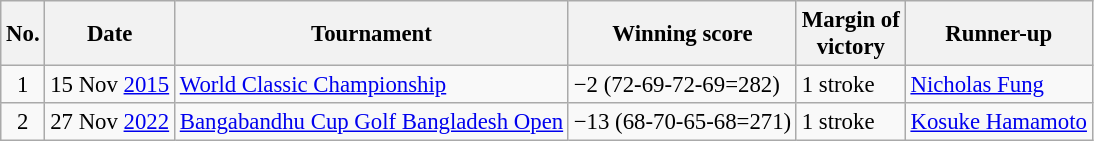<table class="wikitable" style="font-size:95%;">
<tr>
<th>No.</th>
<th>Date</th>
<th>Tournament</th>
<th>Winning score</th>
<th>Margin of<br>victory</th>
<th>Runner-up</th>
</tr>
<tr>
<td align=center>1</td>
<td align=right>15 Nov <a href='#'>2015</a></td>
<td><a href='#'>World Classic Championship</a></td>
<td>−2 (72-69-72-69=282)</td>
<td>1 stroke</td>
<td> <a href='#'>Nicholas Fung</a></td>
</tr>
<tr>
<td align=center>2</td>
<td align=right>27 Nov <a href='#'>2022</a></td>
<td><a href='#'>Bangabandhu Cup Golf Bangladesh Open</a></td>
<td>−13 (68-70-65-68=271)</td>
<td>1 stroke</td>
<td> <a href='#'>Kosuke Hamamoto</a></td>
</tr>
</table>
